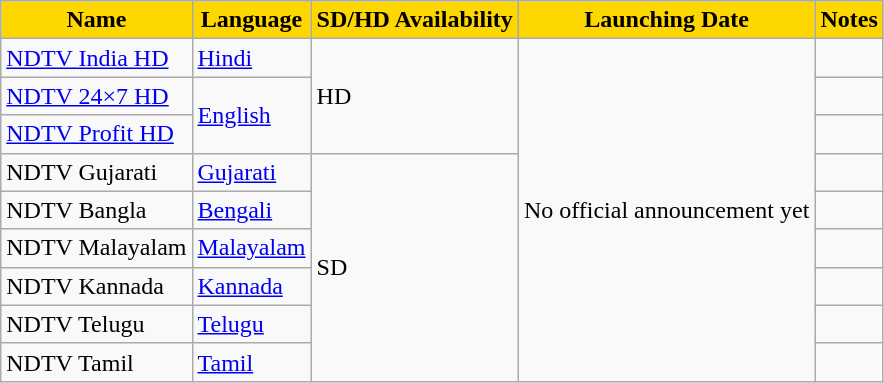<table class="wikitable sortable">
<tr>
<th style="background-color:gold">Name</th>
<th style="background-color:gold">Language</th>
<th style="background-color:gold">SD/HD Availability</th>
<th style="background-color:gold">Launching Date</th>
<th style="background-color:gold">Notes</th>
</tr>
<tr>
<td><a href='#'>NDTV India HD</a></td>
<td><a href='#'>Hindi</a></td>
<td rowspan="3">HD</td>
<td rowspan="9">No official announcement yet</td>
<td></td>
</tr>
<tr>
<td><a href='#'>NDTV 24×7 HD</a></td>
<td rowspan="2"><a href='#'>English</a></td>
<td></td>
</tr>
<tr>
<td><a href='#'>NDTV Profit HD</a></td>
<td></td>
</tr>
<tr>
<td>NDTV Gujarati</td>
<td><a href='#'>Gujarati</a></td>
<td rowspan="6">SD</td>
<td></td>
</tr>
<tr>
<td>NDTV Bangla</td>
<td><a href='#'>Bengali</a></td>
<td></td>
</tr>
<tr>
<td>NDTV Malayalam</td>
<td><a href='#'>Malayalam</a></td>
<td></td>
</tr>
<tr>
<td>NDTV Kannada</td>
<td><a href='#'>Kannada</a></td>
<td></td>
</tr>
<tr>
<td>NDTV Telugu</td>
<td><a href='#'>Telugu</a></td>
<td></td>
</tr>
<tr>
<td>NDTV Tamil</td>
<td><a href='#'>Tamil</a></td>
<td></td>
</tr>
</table>
